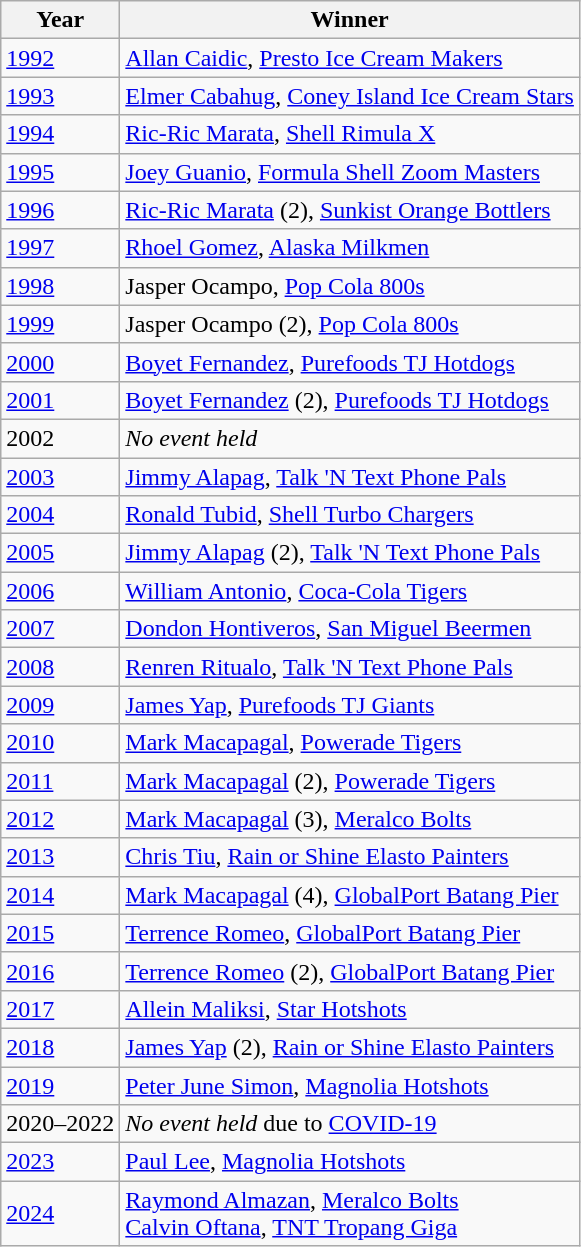<table class="wikitable sortable">
<tr>
<th>Year</th>
<th>Winner</th>
</tr>
<tr>
<td><a href='#'>1992</a></td>
<td><a href='#'>Allan Caidic</a>, <a href='#'>Presto Ice Cream Makers</a></td>
</tr>
<tr>
<td><a href='#'>1993</a></td>
<td><a href='#'>Elmer Cabahug</a>, <a href='#'>Coney Island Ice Cream Stars</a></td>
</tr>
<tr>
<td><a href='#'>1994</a></td>
<td><a href='#'>Ric-Ric Marata</a>, <a href='#'>Shell Rimula X</a></td>
</tr>
<tr>
<td><a href='#'>1995</a></td>
<td><a href='#'>Joey Guanio</a>, <a href='#'>Formula Shell Zoom Masters</a></td>
</tr>
<tr>
<td><a href='#'>1996</a></td>
<td><a href='#'>Ric-Ric Marata</a> (2), <a href='#'>Sunkist Orange Bottlers</a></td>
</tr>
<tr>
<td><a href='#'>1997</a></td>
<td><a href='#'>Rhoel Gomez</a>, <a href='#'>Alaska Milkmen</a></td>
</tr>
<tr>
<td><a href='#'>1998</a></td>
<td>Jasper Ocampo, <a href='#'>Pop Cola 800s</a></td>
</tr>
<tr>
<td><a href='#'>1999</a></td>
<td>Jasper Ocampo (2), <a href='#'>Pop Cola 800s</a></td>
</tr>
<tr>
<td><a href='#'>2000</a></td>
<td><a href='#'>Boyet Fernandez</a>, <a href='#'>Purefoods TJ Hotdogs</a></td>
</tr>
<tr>
<td><a href='#'>2001</a></td>
<td><a href='#'>Boyet Fernandez</a> (2), <a href='#'>Purefoods TJ Hotdogs</a></td>
</tr>
<tr>
<td>2002</td>
<td><em>No event held</em></td>
</tr>
<tr>
<td><a href='#'>2003</a></td>
<td><a href='#'>Jimmy Alapag</a>, <a href='#'>Talk 'N Text Phone Pals</a></td>
</tr>
<tr>
<td><a href='#'>2004</a></td>
<td><a href='#'>Ronald Tubid</a>, <a href='#'>Shell Turbo Chargers</a></td>
</tr>
<tr>
<td><a href='#'>2005</a></td>
<td><a href='#'>Jimmy Alapag</a> (2), <a href='#'>Talk 'N Text Phone Pals</a></td>
</tr>
<tr>
<td><a href='#'>2006</a></td>
<td><a href='#'>William Antonio</a>, <a href='#'>Coca-Cola Tigers</a></td>
</tr>
<tr>
<td><a href='#'>2007</a></td>
<td><a href='#'>Dondon Hontiveros</a>, <a href='#'>San Miguel Beermen</a></td>
</tr>
<tr>
<td><a href='#'>2008</a></td>
<td><a href='#'>Renren Ritualo</a>, <a href='#'>Talk 'N Text Phone Pals</a></td>
</tr>
<tr>
<td><a href='#'>2009</a></td>
<td><a href='#'>James Yap</a>, <a href='#'>Purefoods TJ Giants</a></td>
</tr>
<tr>
<td><a href='#'>2010</a></td>
<td><a href='#'>Mark Macapagal</a>, <a href='#'>Powerade Tigers</a></td>
</tr>
<tr>
<td><a href='#'>2011</a></td>
<td><a href='#'>Mark Macapagal</a> (2), <a href='#'>Powerade Tigers</a></td>
</tr>
<tr>
<td><a href='#'>2012</a></td>
<td><a href='#'>Mark Macapagal</a> (3), <a href='#'>Meralco Bolts</a></td>
</tr>
<tr>
<td><a href='#'>2013</a></td>
<td><a href='#'>Chris Tiu</a>, <a href='#'>Rain or Shine Elasto Painters</a></td>
</tr>
<tr>
<td><a href='#'>2014</a></td>
<td><a href='#'>Mark Macapagal</a> (4), <a href='#'>GlobalPort Batang Pier</a></td>
</tr>
<tr>
<td><a href='#'>2015</a></td>
<td><a href='#'>Terrence Romeo</a>, <a href='#'>GlobalPort Batang Pier</a></td>
</tr>
<tr>
<td><a href='#'>2016</a></td>
<td><a href='#'>Terrence Romeo</a> (2), <a href='#'>GlobalPort Batang Pier</a></td>
</tr>
<tr>
<td><a href='#'>2017</a></td>
<td><a href='#'>Allein Maliksi</a>, <a href='#'>Star Hotshots</a></td>
</tr>
<tr>
<td><a href='#'>2018</a></td>
<td><a href='#'>James Yap</a> (2), <a href='#'>Rain or Shine Elasto Painters</a></td>
</tr>
<tr>
<td><a href='#'>2019</a></td>
<td><a href='#'>Peter June Simon</a>, <a href='#'>Magnolia Hotshots</a></td>
</tr>
<tr>
<td>2020–2022</td>
<td><em>No event held</em> due to <a href='#'>COVID-19</a></td>
</tr>
<tr>
<td><a href='#'>2023</a></td>
<td><a href='#'>Paul Lee</a>, <a href='#'>Magnolia Hotshots</a></td>
</tr>
<tr>
<td><a href='#'>2024</a></td>
<td><a href='#'>Raymond Almazan</a>, <a href='#'>Meralco Bolts</a> <br> <a href='#'>Calvin Oftana</a>, <a href='#'>TNT Tropang Giga</a></td>
</tr>
</table>
